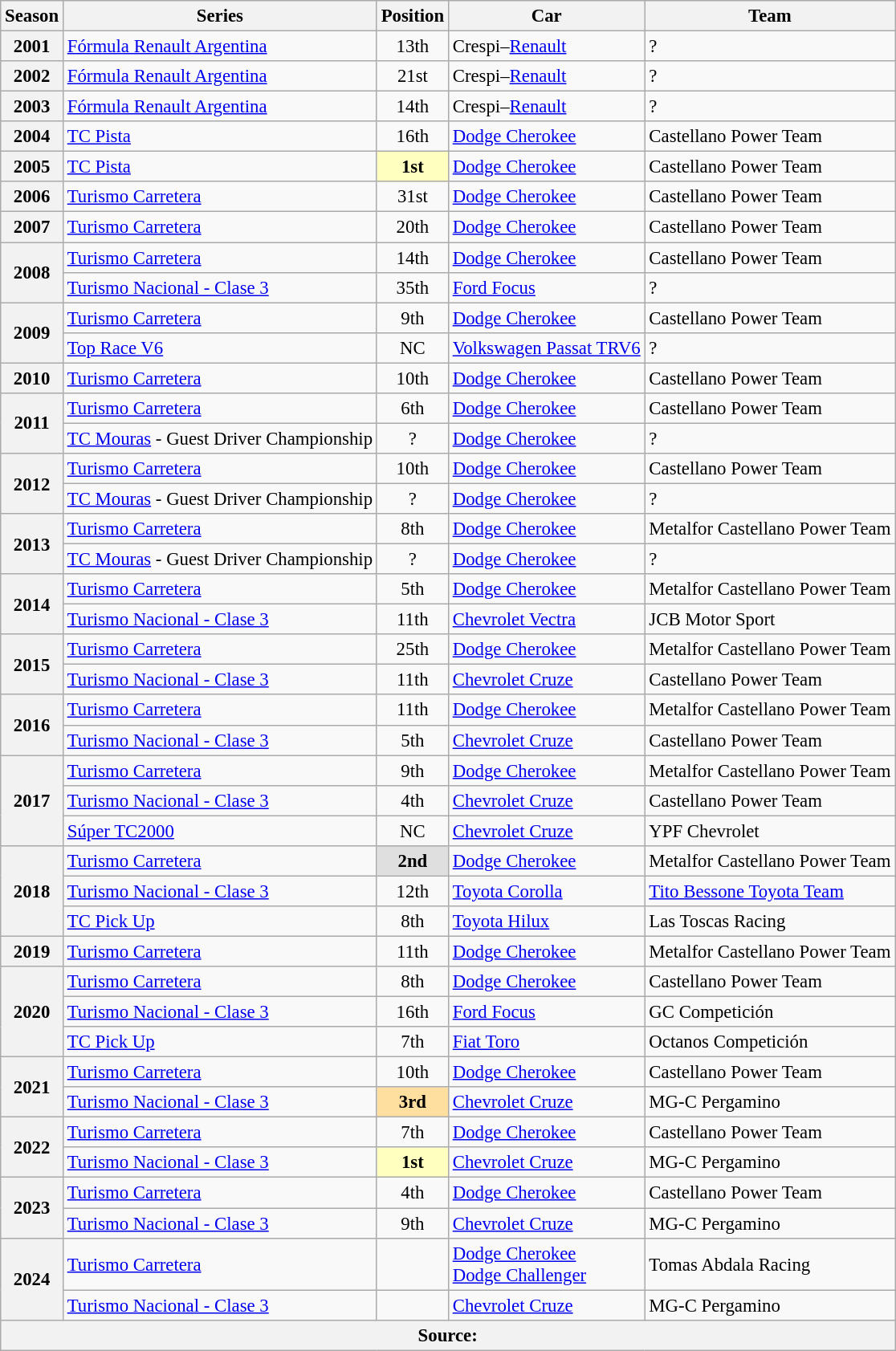<table class="wikitable" style="font-size: 95%;">
<tr>
<th>Season</th>
<th>Series</th>
<th>Position</th>
<th>Car</th>
<th>Team</th>
</tr>
<tr>
<th>2001</th>
<td><a href='#'>Fórmula Renault Argentina</a></td>
<td style="text-align:center">13th</td>
<td>Crespi–<a href='#'>Renault</a></td>
<td>?</td>
</tr>
<tr>
<th>2002</th>
<td><a href='#'>Fórmula Renault Argentina</a></td>
<td style="text-align:center">21st</td>
<td>Crespi–<a href='#'>Renault</a></td>
<td>?</td>
</tr>
<tr>
<th>2003</th>
<td><a href='#'>Fórmula Renault Argentina</a></td>
<td style="text-align:center">14th</td>
<td>Crespi–<a href='#'>Renault</a></td>
<td>?</td>
</tr>
<tr>
<th>2004</th>
<td><a href='#'>TC Pista</a></td>
<td style="text-align:center">16th</td>
<td><a href='#'>Dodge Cherokee</a></td>
<td>Castellano Power Team</td>
</tr>
<tr>
<th>2005</th>
<td><a href='#'>TC Pista</a></td>
<td style="text-align:center; background:#ffffbf;"><strong>1st</strong></td>
<td><a href='#'>Dodge Cherokee</a></td>
<td>Castellano Power Team</td>
</tr>
<tr>
<th>2006</th>
<td><a href='#'>Turismo Carretera</a></td>
<td style="text-align:center">31st</td>
<td><a href='#'>Dodge Cherokee</a></td>
<td>Castellano Power Team</td>
</tr>
<tr>
<th>2007</th>
<td><a href='#'>Turismo Carretera</a></td>
<td style="text-align:center">20th</td>
<td><a href='#'>Dodge Cherokee</a></td>
<td>Castellano Power Team</td>
</tr>
<tr>
<th rowspan="2">2008</th>
<td><a href='#'>Turismo Carretera</a></td>
<td style="text-align:center">14th</td>
<td><a href='#'>Dodge Cherokee</a></td>
<td>Castellano Power Team</td>
</tr>
<tr>
<td><a href='#'>Turismo Nacional - Clase 3</a></td>
<td style="text-align:center">35th</td>
<td><a href='#'>Ford Focus</a></td>
<td>?</td>
</tr>
<tr>
<th rowspan="2">2009</th>
<td><a href='#'>Turismo Carretera</a></td>
<td style="text-align:center">9th</td>
<td><a href='#'>Dodge Cherokee</a></td>
<td>Castellano Power Team</td>
</tr>
<tr>
<td><a href='#'>Top Race V6</a></td>
<td style="text-align:center">NC</td>
<td><a href='#'>Volkswagen Passat TRV6</a></td>
<td>?</td>
</tr>
<tr>
<th>2010</th>
<td><a href='#'>Turismo Carretera</a></td>
<td style="text-align:center">10th</td>
<td><a href='#'>Dodge Cherokee</a></td>
<td>Castellano Power Team</td>
</tr>
<tr>
<th rowspan="2">2011</th>
<td><a href='#'>Turismo Carretera</a></td>
<td style="text-align:center">6th</td>
<td><a href='#'>Dodge Cherokee</a></td>
<td>Castellano Power Team</td>
</tr>
<tr>
<td><a href='#'>TC Mouras</a> - Guest Driver Championship</td>
<td style="text-align:center">?</td>
<td><a href='#'>Dodge Cherokee</a></td>
<td>?</td>
</tr>
<tr>
<th rowspan="2">2012</th>
<td><a href='#'>Turismo Carretera</a></td>
<td style="text-align:center">10th</td>
<td><a href='#'>Dodge Cherokee</a></td>
<td>Castellano Power Team</td>
</tr>
<tr>
<td><a href='#'>TC Mouras</a> - Guest Driver Championship</td>
<td style="text-align:center">?</td>
<td><a href='#'>Dodge Cherokee</a></td>
<td>?</td>
</tr>
<tr>
<th rowspan="2">2013</th>
<td><a href='#'>Turismo Carretera</a></td>
<td style="text-align:center">8th</td>
<td><a href='#'>Dodge Cherokee</a></td>
<td>Metalfor Castellano Power Team</td>
</tr>
<tr>
<td><a href='#'>TC Mouras</a> - Guest Driver Championship</td>
<td style="text-align:center">?</td>
<td><a href='#'>Dodge Cherokee</a></td>
<td>?</td>
</tr>
<tr>
<th rowspan="2">2014</th>
<td><a href='#'>Turismo Carretera</a></td>
<td style="text-align:center">5th</td>
<td><a href='#'>Dodge Cherokee</a></td>
<td>Metalfor Castellano Power Team</td>
</tr>
<tr>
<td><a href='#'>Turismo Nacional - Clase 3</a></td>
<td style="text-align:center">11th</td>
<td><a href='#'>Chevrolet Vectra</a></td>
<td>JCB Motor Sport</td>
</tr>
<tr>
<th rowspan="2">2015</th>
<td><a href='#'>Turismo Carretera</a></td>
<td style="text-align:center">25th</td>
<td><a href='#'>Dodge Cherokee</a></td>
<td>Metalfor Castellano Power Team</td>
</tr>
<tr>
<td><a href='#'>Turismo Nacional - Clase 3</a></td>
<td style="text-align:center">11th</td>
<td><a href='#'>Chevrolet Cruze</a></td>
<td>Castellano Power Team</td>
</tr>
<tr>
<th rowspan="2">2016</th>
<td><a href='#'>Turismo Carretera</a></td>
<td style="text-align:center">11th</td>
<td><a href='#'>Dodge Cherokee</a></td>
<td>Metalfor Castellano Power Team</td>
</tr>
<tr>
<td><a href='#'>Turismo Nacional - Clase 3</a></td>
<td style="text-align:center">5th</td>
<td><a href='#'>Chevrolet Cruze</a></td>
<td>Castellano Power Team</td>
</tr>
<tr>
<th rowspan="3">2017</th>
<td><a href='#'>Turismo Carretera</a></td>
<td style="text-align:center">9th</td>
<td><a href='#'>Dodge Cherokee</a></td>
<td>Metalfor Castellano Power Team</td>
</tr>
<tr>
<td><a href='#'>Turismo Nacional - Clase 3</a></td>
<td style="text-align:center">4th</td>
<td><a href='#'>Chevrolet Cruze</a></td>
<td>Castellano Power Team</td>
</tr>
<tr>
<td><a href='#'>Súper TC2000</a></td>
<td style="text-align:center">NC</td>
<td><a href='#'>Chevrolet Cruze</a></td>
<td>YPF Chevrolet</td>
</tr>
<tr>
<th rowspan="3">2018</th>
<td><a href='#'>Turismo Carretera</a></td>
<td style="text-align:center; background:#DFDFDF;"><strong>2nd</strong></td>
<td><a href='#'>Dodge Cherokee</a></td>
<td>Metalfor Castellano Power Team</td>
</tr>
<tr>
<td><a href='#'>Turismo Nacional - Clase 3</a></td>
<td style="text-align:center">12th</td>
<td><a href='#'>Toyota Corolla</a></td>
<td><a href='#'>Tito Bessone Toyota Team</a></td>
</tr>
<tr>
<td><a href='#'>TC Pick Up</a></td>
<td style="text-align:center">8th</td>
<td><a href='#'>Toyota Hilux</a></td>
<td>Las Toscas Racing</td>
</tr>
<tr>
<th>2019</th>
<td><a href='#'>Turismo Carretera</a></td>
<td style="text-align:center">11th</td>
<td><a href='#'>Dodge Cherokee</a></td>
<td>Metalfor Castellano Power Team</td>
</tr>
<tr>
<th rowspan="3">2020</th>
<td><a href='#'>Turismo Carretera</a></td>
<td style="text-align:center">8th</td>
<td><a href='#'>Dodge Cherokee</a></td>
<td>Castellano Power Team</td>
</tr>
<tr>
<td><a href='#'>Turismo Nacional - Clase 3</a></td>
<td style="text-align:center">16th</td>
<td><a href='#'>Ford Focus</a></td>
<td>GC Competición</td>
</tr>
<tr>
<td><a href='#'>TC Pick Up</a></td>
<td style="text-align:center">7th</td>
<td><a href='#'>Fiat Toro</a></td>
<td>Octanos Competición</td>
</tr>
<tr>
<th rowspan="2">2021</th>
<td><a href='#'>Turismo Carretera</a></td>
<td style="text-align:center">10th</td>
<td><a href='#'>Dodge Cherokee</a></td>
<td>Castellano Power Team</td>
</tr>
<tr>
<td><a href='#'>Turismo Nacional - Clase 3</a></td>
<td style="text-align:center; background:#FFDF9F;"><strong>3rd</strong></td>
<td><a href='#'>Chevrolet Cruze</a></td>
<td>MG-C Pergamino</td>
</tr>
<tr>
<th rowspan="2">2022</th>
<td><a href='#'>Turismo Carretera</a></td>
<td style="text-align:center">7th</td>
<td><a href='#'>Dodge Cherokee</a></td>
<td>Castellano Power Team</td>
</tr>
<tr>
<td><a href='#'>Turismo Nacional - Clase 3</a></td>
<td style="text-align:center; background:#ffffbf;"><strong>1st</strong></td>
<td><a href='#'>Chevrolet Cruze</a></td>
<td>MG-C Pergamino</td>
</tr>
<tr>
<th rowspan="2">2023</th>
<td><a href='#'>Turismo Carretera</a></td>
<td style="text-align:center">4th</td>
<td><a href='#'>Dodge Cherokee</a></td>
<td>Castellano Power Team</td>
</tr>
<tr>
<td><a href='#'>Turismo Nacional - Clase 3</a></td>
<td style="text-align:center">9th</td>
<td><a href='#'>Chevrolet Cruze</a></td>
<td>MG-C Pergamino</td>
</tr>
<tr>
<th rowspan="2">2024</th>
<td><a href='#'>Turismo Carretera</a></td>
<td style="text-align:center"></td>
<td><a href='#'>Dodge Cherokee</a><br><a href='#'>Dodge Challenger</a></td>
<td>Tomas Abdala Racing</td>
</tr>
<tr>
<td><a href='#'>Turismo Nacional - Clase 3</a></td>
<td style="text-align:center"></td>
<td><a href='#'>Chevrolet Cruze</a></td>
<td>MG-C Pergamino</td>
</tr>
<tr>
<th colspan="5">Source:</th>
</tr>
</table>
